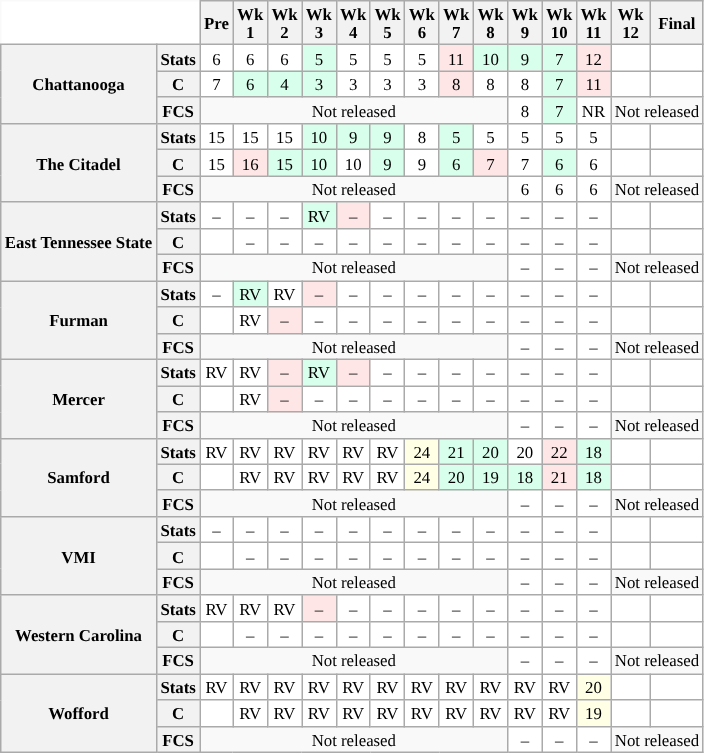<table class="wikitable" style="white-space:nowrap;font-size:70%;">
<tr>
<th colspan=2 style="background:white; border-top-style:hidden; border-left-style:hidden;"> </th>
<th>Pre</th>
<th>Wk<br>1</th>
<th>Wk<br>2</th>
<th>Wk<br>3</th>
<th>Wk<br>4</th>
<th>Wk<br>5</th>
<th>Wk<br>6</th>
<th>Wk<br>7</th>
<th>Wk<br>8</th>
<th>Wk<br>9</th>
<th>Wk<br>10</th>
<th>Wk<br>11</th>
<th>Wk<br>12</th>
<th>Final</th>
</tr>
<tr style="text-align:center;">
<th rowspan=3>Chattanooga</th>
<th>Stats</th>
<td style="background:#FFF;">6</td>
<td style="background:#FFF;">6</td>
<td style="background:#FFF;">6</td>
<td style="background:#D8FFEB;">5</td>
<td style="background:#FFF;">5</td>
<td style="background:#FFF;">5</td>
<td style="background:#FFF;">5</td>
<td style="background:#FFE6E6;">11</td>
<td style="background:#D8FFEB;">10</td>
<td style="background:#D8FFEB;">9</td>
<td style="background:#D8FFEB;">7</td>
<td style="background:#FFE6E6;">12</td>
<td style="background:#FFF;"></td>
<td style="background:#FFF;"></td>
</tr>
<tr style="text-align:center;">
<th>C</th>
<td style="background:#FFF;">7</td>
<td style="background:#D8FFEB;">6</td>
<td style="background:#D8FFEB;">4</td>
<td style="background:#D8FFEB;">3</td>
<td style="background:#FFF;">3</td>
<td style="background:#FFF;">3</td>
<td style="background:#FFF;">3</td>
<td style="background:#FFE6E6;">8</td>
<td style="background:#FFF;">8</td>
<td style="background:#FFF;">8</td>
<td style="background:#D8FFEB;">7</td>
<td style="background:#FFE6E6;">11</td>
<td style="background:#FFF;"></td>
<td style="background:#FFF;"></td>
</tr>
<tr style="text-align:center;">
<th>FCS</th>
<td colspan=9 align=center>Not released</td>
<td style="background:#FFF;">8</td>
<td style="background:#D8FFEB;">7</td>
<td style="background:#FFF;">NR</td>
<td colspan=2 align=center>Not released</td>
</tr>
<tr style="text-align:center;">
<th rowspan=3>The Citadel</th>
<th>Stats</th>
<td style="background:#FFF;">15</td>
<td style="background:#FFF;">15</td>
<td style="background:#FFF;">15</td>
<td style="background:#D8FFEB;">10</td>
<td style="background:#D8FFEB;">9</td>
<td style="background:#D8FFEB;">9</td>
<td style="background:#FFF;">8</td>
<td style="background:#D8FFEB;">5</td>
<td style="background:#FFF;">5</td>
<td style="background:#FFF;">5</td>
<td style="background:#FFF;">5</td>
<td style="background:#FFF;">5</td>
<td style="background:#FFF;"></td>
<td style="background:#FFF;"></td>
</tr>
<tr style="text-align:center;">
<th>C</th>
<td style="background:#FFF;">15</td>
<td style="background:#FFE6E6;">16</td>
<td style="background:#D8FFEB;">15</td>
<td style="background:#D8FFEB;">10</td>
<td style="background:#FFF;">10</td>
<td style="background:#D8FFEB;">9</td>
<td style="background:#FFF;">9</td>
<td style="background:#D8FFEB;">6</td>
<td style="background:#FFE6E6;">7</td>
<td style="background:#FFF;">7</td>
<td style="background:#D8FFEB;">6</td>
<td style="background:#FFF;">6</td>
<td style="background:#FFF;"></td>
<td style="background:#FFF;"></td>
</tr>
<tr style="text-align:center;">
<th>FCS</th>
<td colspan=9 align=center>Not released</td>
<td style="background:#FFF;">6</td>
<td style="background:#FFF;">6</td>
<td style="background:#FFF;">6</td>
<td colspan=2 align=center>Not released</td>
</tr>
<tr style="text-align:center;">
<th rowspan=3>East Tennessee State</th>
<th>Stats</th>
<td style="background:#FFF;">–</td>
<td style="background:#FFF;">–</td>
<td style="background:#FFF;">–</td>
<td style="background:#D8FFEB;">RV</td>
<td style="background:#FFE6E6;">–</td>
<td style="background:#FFF;">–</td>
<td style="background:#FFF;">–</td>
<td style="background:#FFF;">–</td>
<td style="background:#FFF;">–</td>
<td style="background:#FFF;">–</td>
<td style="background:#FFF;">–</td>
<td style="background:#FFF;">–</td>
<td style="background:#FFF;"></td>
<td style="background:#FFF;"></td>
</tr>
<tr style="text-align:center;">
<th>C</th>
<td style="background:#FFF;"></td>
<td style="background:#FFF;">–</td>
<td style="background:#FFF;">–</td>
<td style="background:#FFF;">–</td>
<td style="background:#FFF;">–</td>
<td style="background:#FFF;">–</td>
<td style="background:#FFF;">–</td>
<td style="background:#FFF;">–</td>
<td style="background:#FFF;">–</td>
<td style="background:#FFF;">–</td>
<td style="background:#FFF;">–</td>
<td style="background:#FFF;">–</td>
<td style="background:#FFF;"></td>
<td style="background:#FFF;"></td>
</tr>
<tr style="text-align:center;">
<th>FCS</th>
<td colspan=9 align=center>Not released</td>
<td style="background:#FFF;">–</td>
<td style="background:#FFF;">–</td>
<td style="background:#FFF;">–</td>
<td colspan=2 align=center>Not released</td>
</tr>
<tr style="text-align:center;">
<th rowspan=3>Furman</th>
<th>Stats</th>
<td style="background:#FFF;">–</td>
<td style="background:#D8FFEB;">RV</td>
<td style="background:#FFF;">RV</td>
<td style="background:#FFE6E6;">–</td>
<td style="background:#FFF;">–</td>
<td style="background:#FFF;">–</td>
<td style="background:#FFF;">–</td>
<td style="background:#FFF;">–</td>
<td style="background:#FFF;">–</td>
<td style="background:#FFF;">–</td>
<td style="background:#FFF;">–</td>
<td style="background:#FFF;">–</td>
<td style="background:#FFF;"></td>
<td style="background:#FFF;"></td>
</tr>
<tr style="text-align:center;">
<th>C</th>
<td style="background:#FFF;"></td>
<td style="background:#FFF;">RV</td>
<td style="background:#FFE6E6;">–</td>
<td style="background:#FFF;">–</td>
<td style="background:#FFF;">–</td>
<td style="background:#FFF;">–</td>
<td style="background:#FFF;">–</td>
<td style="background:#FFF;">–</td>
<td style="background:#FFF;">–</td>
<td style="background:#FFF;">–</td>
<td style="background:#FFF;">–</td>
<td style="background:#FFF;">–</td>
<td style="background:#FFF;"></td>
<td style="background:#FFF;"></td>
</tr>
<tr style="text-align:center;">
<th>FCS</th>
<td colspan=9 align=center>Not released</td>
<td style="background:#FFF;">–</td>
<td style="background:#FFF;">–</td>
<td style="background:#FFF;">–</td>
<td colspan=2 align=center>Not released</td>
</tr>
<tr style="text-align:center;">
<th rowspan=3>Mercer</th>
<th>Stats</th>
<td style="background:#FFF;">RV</td>
<td style="background:#FFF;">RV</td>
<td style="background:#FFE6E6;">–</td>
<td style="background:#D8FFEB;">RV</td>
<td style="background:#FFE6E6;">–</td>
<td style="background:#FFF;">–</td>
<td style="background:#FFF;">–</td>
<td style="background:#FFF;">–</td>
<td style="background:#FFF;">–</td>
<td style="background:#FFF;">–</td>
<td style="background:#FFF;">–</td>
<td style="background:#FFF;">–</td>
<td style="background:#FFF;"></td>
<td style="background:#FFF;"></td>
</tr>
<tr style="text-align:center;">
<th>C</th>
<td style="background:#FFF;"></td>
<td style="background:#FFF;">RV</td>
<td style="background:#FFE6E6;">–</td>
<td style="background:#FFF;">–</td>
<td style="background:#FFF;">–</td>
<td style="background:#FFF;">–</td>
<td style="background:#FFF;">–</td>
<td style="background:#FFF;">–</td>
<td style="background:#FFF;">–</td>
<td style="background:#FFF;">–</td>
<td style="background:#FFF;">–</td>
<td style="background:#FFF;">–</td>
<td style="background:#FFF;"></td>
<td style="background:#FFF;"></td>
</tr>
<tr style="text-align:center;">
<th>FCS</th>
<td colspan=9 align=center>Not released</td>
<td style="background:#FFF;">–</td>
<td style="background:#FFF;">–</td>
<td style="background:#FFF;">–</td>
<td colspan=2 align=center>Not released</td>
</tr>
<tr style="text-align:center;">
<th rowspan=3>Samford</th>
<th>Stats</th>
<td style="background:#FFF;">RV</td>
<td style="background:#FFF;">RV</td>
<td style="background:#FFF;">RV</td>
<td style="background:#FFF;">RV</td>
<td style="background:#FFF;">RV</td>
<td style="background:#FFF;">RV</td>
<td style="background:#FFFFE6;">24</td>
<td style="background:#D8FFEB;">21</td>
<td style="background:#D8FFEB;">20</td>
<td style="background:#FFF;">20</td>
<td style="background:#FFE6E6;">22</td>
<td style="background:#D8FFEB;">18</td>
<td style="background:#FFF;"></td>
<td style="background:#FFF;"></td>
</tr>
<tr style="text-align:center;">
<th>C</th>
<td style="background:#FFF;"></td>
<td style="background:#FFF;">RV</td>
<td style="background:#FFF;">RV</td>
<td style="background:#FFF;">RV</td>
<td style="background:#FFF;">RV</td>
<td style="background:#FFF;">RV</td>
<td style="background:#FFFFE6;">24</td>
<td style="background:#D8FFEB;">20</td>
<td style="background:#D8FFEB;">19</td>
<td style="background:#D8FFEB;">18</td>
<td style="background:#FFE6E6;">21</td>
<td style="background:#D8FFEB;">18</td>
<td style="background:#FFF;"></td>
<td style="background:#FFF;"></td>
</tr>
<tr style="text-align:center;">
<th>FCS</th>
<td colspan=9 align=center>Not released</td>
<td style="background:#FFF;">–</td>
<td style="background:#FFF;">–</td>
<td style="background:#FFF;">–</td>
<td colspan=2 align=center>Not released</td>
</tr>
<tr style="text-align:center;">
<th rowspan=3>VMI</th>
<th>Stats</th>
<td style="background:#FFF;">–</td>
<td style="background:#FFF;">–</td>
<td style="background:#FFF;">–</td>
<td style="background:#FFF;">–</td>
<td style="background:#FFF;">–</td>
<td style="background:#FFF;">–</td>
<td style="background:#FFF;">–</td>
<td style="background:#FFF;">–</td>
<td style="background:#FFF;">–</td>
<td style="background:#FFF;">–</td>
<td style="background:#FFF;">–</td>
<td style="background:#FFF;">–</td>
<td style="background:#FFF;"></td>
<td style="background:#FFF;"></td>
</tr>
<tr style="text-align:center;">
<th>C</th>
<td style="background:#FFF;"></td>
<td style="background:#FFF;">–</td>
<td style="background:#FFF;">–</td>
<td style="background:#FFF;">–</td>
<td style="background:#FFF;">–</td>
<td style="background:#FFF;">–</td>
<td style="background:#FFF;">–</td>
<td style="background:#FFF;">–</td>
<td style="background:#FFF;">–</td>
<td style="background:#FFF;">–</td>
<td style="background:#FFF;">–</td>
<td style="background:#FFF;">–</td>
<td style="background:#FFF;"></td>
<td style="background:#FFF;"></td>
</tr>
<tr style="text-align:center;">
<th>FCS</th>
<td colspan=9 align=center>Not released</td>
<td style="background:#FFF;">–</td>
<td style="background:#FFF;">–</td>
<td style="background:#FFF;">–</td>
<td colspan=2 align=center>Not released</td>
</tr>
<tr style="text-align:center;">
<th rowspan=3>Western Carolina</th>
<th>Stats</th>
<td style="background:#FFF;">RV</td>
<td style="background:#FFF;">RV</td>
<td style="background:#FFF;">RV</td>
<td style="background:#FFE6E6;">–</td>
<td style="background:#FFF;">–</td>
<td style="background:#FFF;">–</td>
<td style="background:#FFF;">–</td>
<td style="background:#FFF;">–</td>
<td style="background:#FFF;">–</td>
<td style="background:#FFF;">–</td>
<td style="background:#FFF;">–</td>
<td style="background:#FFF;">–</td>
<td style="background:#FFF;"></td>
<td style="background:#FFF;"></td>
</tr>
<tr style="text-align:center;">
<th>C</th>
<td style="background:#FFF;"></td>
<td style="background:#FFF;">–</td>
<td style="background:#FFF;">–</td>
<td style="background:#FFF;">–</td>
<td style="background:#FFF;">–</td>
<td style="background:#FFF;">–</td>
<td style="background:#FFF;">–</td>
<td style="background:#FFF;">–</td>
<td style="background:#FFF;">–</td>
<td style="background:#FFF;">–</td>
<td style="background:#FFF;">–</td>
<td style="background:#FFF;">–</td>
<td style="background:#FFF;"></td>
<td style="background:#FFF;"></td>
</tr>
<tr style="text-align:center;">
<th>FCS</th>
<td colspan=9 align=center>Not released</td>
<td style="background:#FFF;">–</td>
<td style="background:#FFF;">–</td>
<td style="background:#FFF;">–</td>
<td colspan=2 align=center>Not released</td>
</tr>
<tr style="text-align:center;">
<th rowspan=3>Wofford</th>
<th>Stats</th>
<td style="background:#FFF;">RV</td>
<td style="background:#FFF;">RV</td>
<td style="background:#FFF;">RV</td>
<td style="background:#FFF;">RV</td>
<td style="background:#FFF;">RV</td>
<td style="background:#FFF;">RV</td>
<td style="background:#FFF;">RV</td>
<td style="background:#FFF;">RV</td>
<td style="background:#FFF;">RV</td>
<td style="background:#FFF;">RV</td>
<td style="background:#FFF;">RV</td>
<td style="background:#FFFFE6;">20</td>
<td style="background:#FFF;"></td>
<td style="background:#FFF;"></td>
</tr>
<tr style="text-align:center;">
<th>C</th>
<td style="background:#FFF;"></td>
<td style="background:#FFF;">RV</td>
<td style="background:#FFF;">RV</td>
<td style="background:#FFF;">RV</td>
<td style="background:#FFF;">RV</td>
<td style="background:#FFF;">RV</td>
<td style="background:#FFF;">RV</td>
<td style="background:#FFF;">RV</td>
<td style="background:#FFF;">RV</td>
<td style="background:#FFF;">RV</td>
<td style="background:#FFF;">RV</td>
<td style="background:#FFFFE6;">19</td>
<td style="background:#FFF;"></td>
<td style="background:#FFF;"></td>
</tr>
<tr style="text-align:center;">
<th>FCS</th>
<td colspan=9 align=center>Not released</td>
<td style="background:#FFF;">–</td>
<td style="background:#FFF;">–</td>
<td style="background:#FFF;">–</td>
<td colspan=2 align=center>Not released</td>
</tr>
</table>
